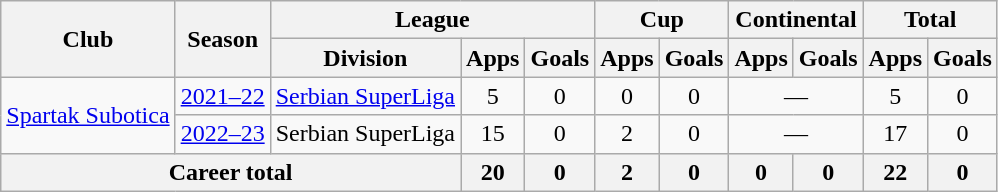<table class="wikitable" Style="text-align:center">
<tr>
<th rowspan="2">Club</th>
<th rowspan="2">Season</th>
<th colspan="3">League</th>
<th colspan="2">Cup</th>
<th colspan="2">Continental</th>
<th colspan="2">Total</th>
</tr>
<tr>
<th>Division</th>
<th>Apps</th>
<th>Goals</th>
<th>Apps</th>
<th>Goals</th>
<th>Apps</th>
<th>Goals</th>
<th>Apps</th>
<th>Goals</th>
</tr>
<tr>
<td rowspan="2"><a href='#'>Spartak Subotica</a></td>
<td><a href='#'>2021–22</a></td>
<td><a href='#'>Serbian SuperLiga</a></td>
<td>5</td>
<td>0</td>
<td>0</td>
<td>0</td>
<td colspan="2">—</td>
<td>5</td>
<td>0</td>
</tr>
<tr>
<td><a href='#'>2022–23</a></td>
<td>Serbian SuperLiga</td>
<td>15</td>
<td>0</td>
<td>2</td>
<td>0</td>
<td colspan="2">—</td>
<td>17</td>
<td>0</td>
</tr>
<tr>
<th colspan="3">Career total</th>
<th>20</th>
<th>0</th>
<th>2</th>
<th>0</th>
<th>0</th>
<th>0</th>
<th>22</th>
<th>0</th>
</tr>
</table>
